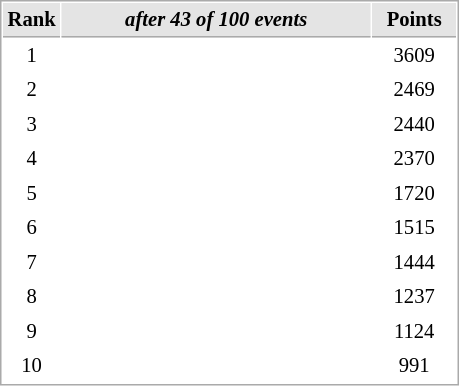<table cellspacing="1" cellpadding="3" style="border:1px solid #AAAAAA;font-size:86%">
<tr style="background-color: #E4E4E4;">
<th style="border-bottom:1px solid #AAAAAA; width: 10px;">Rank</th>
<th style="border-bottom:1px solid #AAAAAA; width: 200px;"><em>after 43 of 100 events</em></th>
<th style="border-bottom:1px solid #AAAAAA; width: 50px;">Points</th>
</tr>
<tr>
<td align=center>1</td>
<td></td>
<td align=center>3609</td>
</tr>
<tr>
<td align=center>2</td>
<td></td>
<td align=center>2469</td>
</tr>
<tr>
<td align=center>3</td>
<td></td>
<td align=center>2440</td>
</tr>
<tr>
<td align=center>4</td>
<td></td>
<td align=center>2370</td>
</tr>
<tr>
<td align=center>5</td>
<td></td>
<td align=center>1720</td>
</tr>
<tr>
<td align=center>6</td>
<td></td>
<td align=center>1515</td>
</tr>
<tr>
<td align=center>7</td>
<td></td>
<td align=center>1444</td>
</tr>
<tr>
<td align=center>8</td>
<td></td>
<td align=center>1237</td>
</tr>
<tr>
<td align=center>9</td>
<td></td>
<td align=center>1124</td>
</tr>
<tr>
<td align=center>10</td>
<td></td>
<td align=center>991</td>
</tr>
</table>
